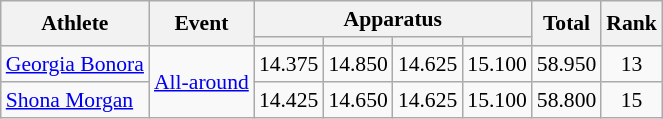<table class="wikitable" style="font-size:90%">
<tr>
<th rowspan=2>Athlete</th>
<th rowspan=2>Event</th>
<th colspan =4>Apparatus</th>
<th rowspan=2>Total</th>
<th rowspan=2>Rank</th>
</tr>
<tr style="font-size:95%">
<th></th>
<th></th>
<th></th>
<th></th>
</tr>
<tr align=center>
<td align=left><a href='#'>Georgia Bonora</a></td>
<td align=left rowspan=2><a href='#'>All-around</a></td>
<td>14.375</td>
<td>14.850</td>
<td>14.625</td>
<td>15.100</td>
<td>58.950</td>
<td>13</td>
</tr>
<tr align=center>
<td align=left><a href='#'>Shona Morgan</a></td>
<td>14.425</td>
<td>14.650</td>
<td>14.625</td>
<td>15.100</td>
<td>58.800</td>
<td>15</td>
</tr>
</table>
